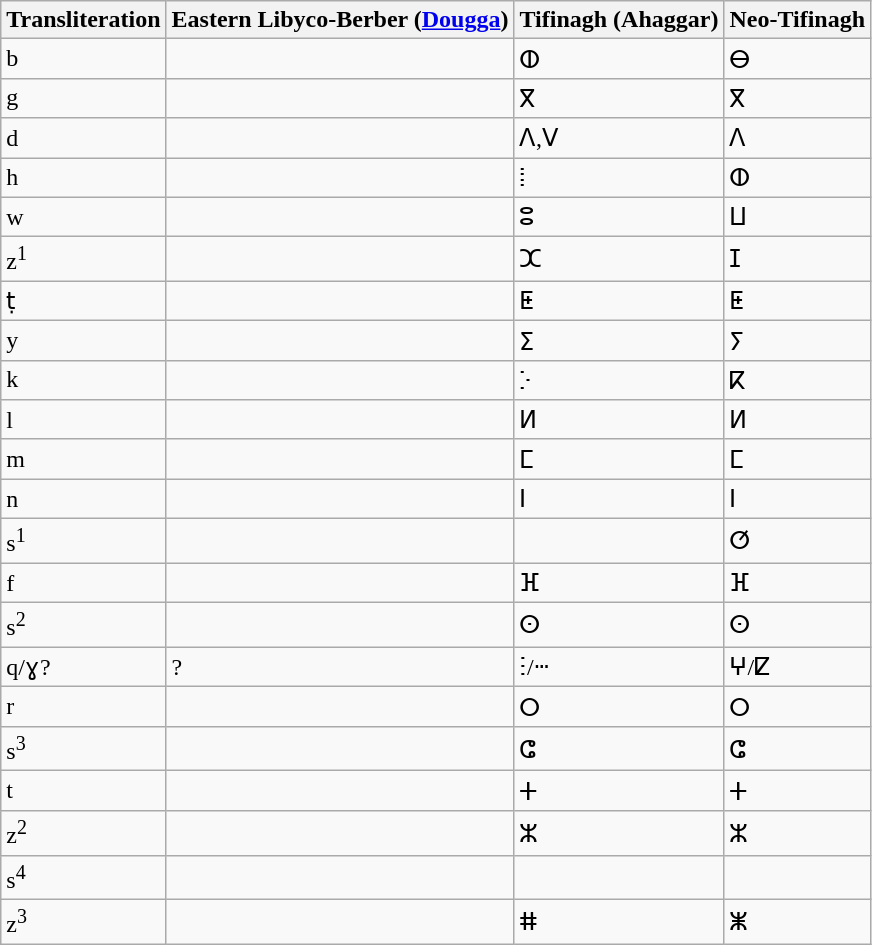<table class="wikitable">
<tr>
<th>Transliteration</th>
<th>Eastern Libyco-Berber (<a href='#'>Dougga</a>)</th>
<th>Tifinagh (Ahaggar)</th>
<th>Neo-Tifinagh</th>
</tr>
<tr>
<td>b</td>
<td></td>
<td>ⵀ</td>
<td>ⴱ</td>
</tr>
<tr>
<td>g</td>
<td></td>
<td>ⴳ</td>
<td>ⴳ</td>
</tr>
<tr>
<td>d</td>
<td></td>
<td>ⴷ,ⴸ</td>
<td>ⴷ</td>
</tr>
<tr>
<td>h</td>
<td></td>
<td>ⵂ</td>
<td>ⵀ</td>
</tr>
<tr>
<td>w</td>
<td></td>
<td>ⵓ</td>
<td>ⵡ</td>
</tr>
<tr>
<td>z<sup>1</sup></td>
<td></td>
<td>ⵋ</td>
<td>ⵊ</td>
</tr>
<tr>
<td>ṭ</td>
<td></td>
<td>ⵟ</td>
<td>ⵟ</td>
</tr>
<tr>
<td>y</td>
<td></td>
<td>ⵉ</td>
<td>ⵢ</td>
</tr>
<tr>
<td>k</td>
<td></td>
<td>ⴾ</td>
<td>ⴽ</td>
</tr>
<tr>
<td>l</td>
<td></td>
<td>ⵍ</td>
<td>ⵍ</td>
</tr>
<tr>
<td>m</td>
<td></td>
<td>ⵎ</td>
<td>ⵎ</td>
</tr>
<tr>
<td>n</td>
<td></td>
<td>ⵏ</td>
<td>ⵏ</td>
</tr>
<tr>
<td>s<sup>1</sup></td>
<td></td>
<td></td>
<td>ⵚ</td>
</tr>
<tr>
<td>f</td>
<td></td>
<td>ⴼ</td>
<td>ⴼ</td>
</tr>
<tr>
<td>s<sup>2</sup></td>
<td></td>
<td>ⵙ</td>
<td>ⵙ</td>
</tr>
<tr>
<td>q/ɣ?</td>
<td>?</td>
<td>ⵗ/ⵈ</td>
<td>ⵖ/ⵇ</td>
</tr>
<tr>
<td>r</td>
<td></td>
<td>ⵔ</td>
<td>ⵔ</td>
</tr>
<tr>
<td>s<sup>3</sup></td>
<td></td>
<td>ⵛ</td>
<td>ⵛ</td>
</tr>
<tr>
<td>t</td>
<td></td>
<td>ⵜ</td>
<td>ⵜ</td>
</tr>
<tr>
<td>z<sup>2</sup></td>
<td></td>
<td>ⵣ</td>
<td>ⵣ</td>
</tr>
<tr>
<td>s<sup>4</sup></td>
<td></td>
<td></td>
<td></td>
</tr>
<tr>
<td>z<sup>3</sup></td>
<td></td>
<td>ⵌ</td>
<td>ⵥ</td>
</tr>
</table>
